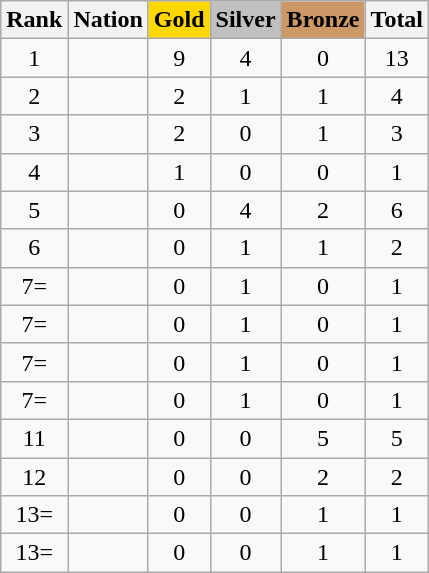<table class="wikitable sortable" style="text-align:center">
<tr>
<th>Rank</th>
<th>Nation</th>
<th style="background-color:gold">Gold</th>
<th style="background-color:silver">Silver</th>
<th style="background-color:#cc9966">Bronze</th>
<th>Total</th>
</tr>
<tr>
<td>1</td>
<td style="text-align:left"></td>
<td>9</td>
<td>4</td>
<td>0</td>
<td>13</td>
</tr>
<tr>
<td>2</td>
<td style="text-align:left"></td>
<td>2</td>
<td>1</td>
<td>1</td>
<td>4</td>
</tr>
<tr>
<td>3</td>
<td style="text-align:left"></td>
<td>2</td>
<td>0</td>
<td>1</td>
<td>3</td>
</tr>
<tr>
<td>4</td>
<td style="text-align:left"></td>
<td>1</td>
<td>0</td>
<td>0</td>
<td>1</td>
</tr>
<tr>
<td>5</td>
<td style="text-align:left"></td>
<td>0</td>
<td>4</td>
<td>2</td>
<td>6</td>
</tr>
<tr>
<td>6</td>
<td style="text-align:left"></td>
<td>0</td>
<td>1</td>
<td>1</td>
<td>2</td>
</tr>
<tr>
<td>7=</td>
<td style="text-align:left"></td>
<td>0</td>
<td>1</td>
<td>0</td>
<td>1</td>
</tr>
<tr>
<td>7=</td>
<td style="text-align:left"></td>
<td>0</td>
<td>1</td>
<td>0</td>
<td>1</td>
</tr>
<tr>
<td>7=</td>
<td style="text-align:left"></td>
<td>0</td>
<td>1</td>
<td>0</td>
<td>1</td>
</tr>
<tr>
<td>7=</td>
<td style="text-align:left"></td>
<td>0</td>
<td>1</td>
<td>0</td>
<td>1</td>
</tr>
<tr>
<td>11</td>
<td style="text-align:left"></td>
<td>0</td>
<td>0</td>
<td>5</td>
<td>5</td>
</tr>
<tr>
<td>12</td>
<td style="text-align:left"></td>
<td>0</td>
<td>0</td>
<td>2</td>
<td>2</td>
</tr>
<tr>
<td>13=</td>
<td style="text-align:left"></td>
<td>0</td>
<td>0</td>
<td>1</td>
<td>1</td>
</tr>
<tr>
<td>13=</td>
<td style="text-align:left"></td>
<td>0</td>
<td>0</td>
<td>1</td>
<td>1</td>
</tr>
</table>
